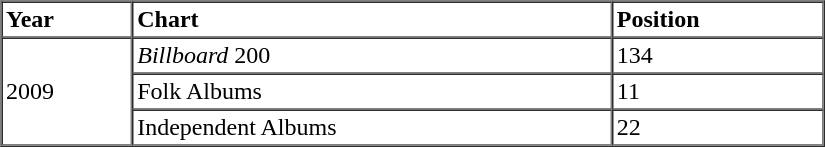<table border="1" cellspacing="0" cellpadding="2" style="width:550px;">
<tr>
<th align="left">Year</th>
<th align="left">Chart</th>
<th align="left">Position</th>
</tr>
<tr>
<td align="left" rowspan="3">2009</td>
<td align="left"><em>Billboard</em> 200</td>
<td align="left">134</td>
</tr>
<tr>
<td align="left">Folk Albums</td>
<td align="left">11</td>
</tr>
<tr>
<td align="left">Independent Albums</td>
<td align="left">22</td>
</tr>
</table>
